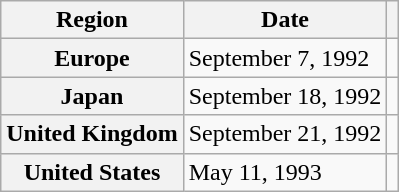<table class="wikitable plainrowheaders">
<tr>
<th scope="col">Region</th>
<th scope="col">Date</th>
<th scope="col"></th>
</tr>
<tr>
<th scope="row">Europe</th>
<td>September 7, 1992</td>
<td></td>
</tr>
<tr>
<th scope="row">Japan</th>
<td>September 18, 1992</td>
<td></td>
</tr>
<tr>
<th scope="row">United Kingdom</th>
<td>September 21, 1992</td>
<td></td>
</tr>
<tr>
<th scope="row">United States</th>
<td>May 11, 1993</td>
<td></td>
</tr>
</table>
